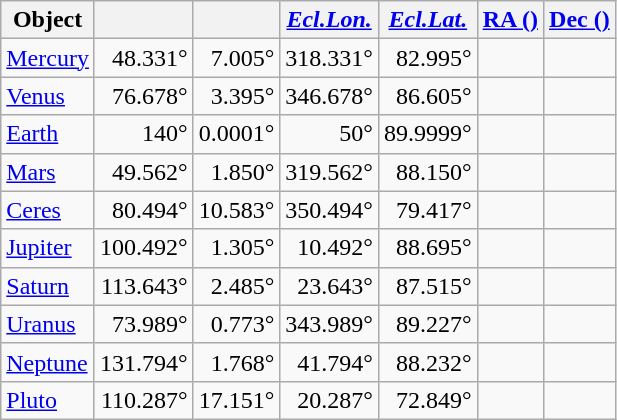<table class=wikitable>
<tr>
<th>Object</th>
<th><a href='#'></a></th>
<th><a href='#'></a></th>
<th><a href='#'><em>Ecl.Lon.</em></a></th>
<th><a href='#'><em>Ecl.Lat.</em></a></th>
<th><a href='#'>RA ()</a></th>
<th><a href='#'>Dec ()</a></th>
</tr>
<tr align="right">
<td align="left"><a href='#'>Mercury</a></td>
<td>48.331°</td>
<td>7.005°</td>
<td>318.331°</td>
<td>82.995°</td>
<td align="left"></td>
<td align="left"></td>
</tr>
<tr align="right">
<td align="left"><a href='#'>Venus</a></td>
<td>76.678°</td>
<td>3.395°</td>
<td>346.678°</td>
<td>86.605°</td>
<td align="left"></td>
<td align="left"></td>
</tr>
<tr align="right">
<td align="left"><a href='#'>Earth</a></td>
<td>140°</td>
<td>0.0001°</td>
<td>50°</td>
<td>89.9999°</td>
<td align="left"></td>
<td align="left"></td>
</tr>
<tr align="right">
<td align="left"><a href='#'>Mars</a></td>
<td>49.562°</td>
<td>1.850°</td>
<td>319.562°</td>
<td>88.150°</td>
<td align="left"></td>
<td align="left"></td>
</tr>
<tr align="right">
<td align="left"><a href='#'>Ceres</a></td>
<td>80.494°</td>
<td>10.583°</td>
<td>350.494°</td>
<td>79.417°</td>
<td align="left"></td>
<td align="left"></td>
</tr>
<tr align="right">
<td align="left"><a href='#'>Jupiter</a></td>
<td>100.492°</td>
<td>1.305°</td>
<td>10.492°</td>
<td>88.695°</td>
<td align="left"></td>
<td align="left"></td>
</tr>
<tr align="right">
<td align="left"><a href='#'>Saturn</a></td>
<td>113.643°</td>
<td>2.485°</td>
<td>23.643°</td>
<td>87.515°</td>
<td align="left"></td>
<td align="left"></td>
</tr>
<tr align="right">
<td align="left"><a href='#'>Uranus</a></td>
<td>73.989°</td>
<td>0.773°</td>
<td>343.989°</td>
<td>89.227°</td>
<td align="left"></td>
<td align="left"></td>
</tr>
<tr align="right">
<td align="left"><a href='#'>Neptune</a></td>
<td>131.794°</td>
<td>1.768°</td>
<td>41.794°</td>
<td>88.232°</td>
<td align="left"></td>
<td align="left"></td>
</tr>
<tr align="right">
<td align="left"><a href='#'>Pluto</a></td>
<td>110.287°</td>
<td>17.151°</td>
<td>20.287°</td>
<td>72.849°</td>
<td align="left"></td>
<td align="left"></td>
</tr>
</table>
